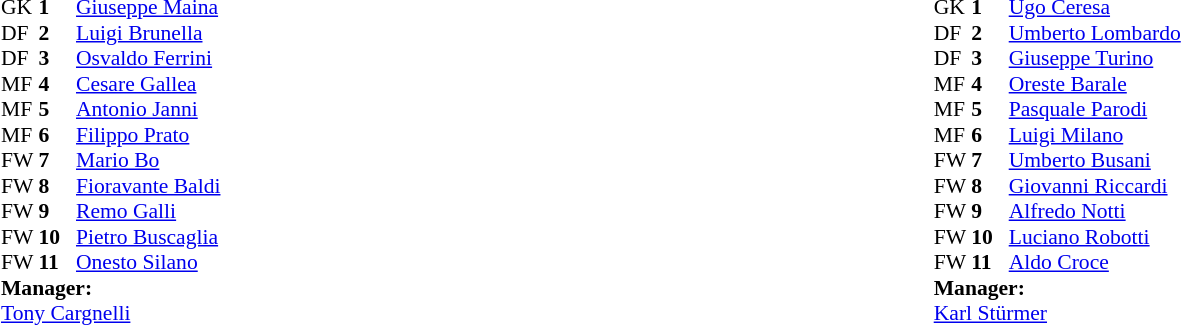<table width="100%">
<tr>
<td valign="top" width="50%"><br><table style="font-size: 90%" cellspacing="0" cellpadding="0" align=center>
<tr>
<th width="25"></th>
<th width="25"></th>
</tr>
<tr>
<td>GK</td>
<td><strong>1</strong></td>
<td> <a href='#'>Giuseppe Maina</a></td>
</tr>
<tr>
<td>DF</td>
<td><strong>2</strong></td>
<td> <a href='#'>Luigi Brunella</a></td>
</tr>
<tr>
<td>DF</td>
<td><strong>3</strong></td>
<td> <a href='#'>Osvaldo Ferrini</a></td>
</tr>
<tr>
<td>MF</td>
<td><strong>4</strong></td>
<td> <a href='#'>Cesare Gallea</a></td>
</tr>
<tr>
<td>MF</td>
<td><strong>5</strong></td>
<td> <a href='#'>Antonio Janni</a></td>
</tr>
<tr>
<td>MF</td>
<td><strong>6</strong></td>
<td> <a href='#'>Filippo Prato</a></td>
</tr>
<tr>
<td>FW</td>
<td><strong>7</strong></td>
<td> <a href='#'>Mario Bo</a></td>
</tr>
<tr>
<td>FW</td>
<td><strong>8</strong></td>
<td> <a href='#'>Fioravante Baldi</a></td>
</tr>
<tr>
<td>FW</td>
<td><strong>9</strong></td>
<td> <a href='#'>Remo Galli</a></td>
</tr>
<tr>
<td>FW</td>
<td><strong>10</strong></td>
<td> <a href='#'>Pietro Buscaglia</a></td>
</tr>
<tr>
<td>FW</td>
<td><strong>11</strong></td>
<td> <a href='#'>Onesto Silano</a></td>
</tr>
<tr>
<td colspan=4><strong>Manager:</strong></td>
</tr>
<tr>
<td colspan="4"> <a href='#'>Tony Cargnelli</a></td>
</tr>
</table>
</td>
<td valign="top" width="50%"><br><table style="font-size: 90%" cellspacing="0" cellpadding="0" align=center>
<tr>
<td colspan="4"></td>
</tr>
<tr>
<th width="25"></th>
<th width="25"></th>
</tr>
<tr>
<td>GK</td>
<td><strong>1</strong></td>
<td> <a href='#'>Ugo Ceresa</a></td>
</tr>
<tr>
<td>DF</td>
<td><strong>2</strong></td>
<td> <a href='#'>Umberto Lombardo</a></td>
</tr>
<tr>
<td>DF</td>
<td><strong>3</strong></td>
<td> <a href='#'>Giuseppe Turino</a></td>
</tr>
<tr>
<td>MF</td>
<td><strong>4</strong></td>
<td> <a href='#'>Oreste Barale</a></td>
</tr>
<tr>
<td>MF</td>
<td><strong>5</strong></td>
<td> <a href='#'>Pasquale Parodi</a></td>
</tr>
<tr>
<td>MF</td>
<td><strong>6</strong></td>
<td> <a href='#'>Luigi Milano</a></td>
</tr>
<tr>
<td>FW</td>
<td><strong>7</strong></td>
<td> <a href='#'>Umberto Busani</a></td>
</tr>
<tr>
<td>FW</td>
<td><strong>8</strong></td>
<td> <a href='#'>Giovanni Riccardi</a></td>
</tr>
<tr>
<td>FW</td>
<td><strong>9</strong></td>
<td> <a href='#'>Alfredo Notti</a></td>
</tr>
<tr>
<td>FW</td>
<td><strong>10</strong></td>
<td> <a href='#'>Luciano Robotti</a></td>
</tr>
<tr>
<td>FW</td>
<td><strong>11</strong></td>
<td> <a href='#'>Aldo Croce</a></td>
</tr>
<tr>
<td colspan=4><strong>Manager:</strong></td>
</tr>
<tr>
<td colspan="4"> <a href='#'>Karl Stürmer</a></td>
</tr>
</table>
</td>
</tr>
</table>
